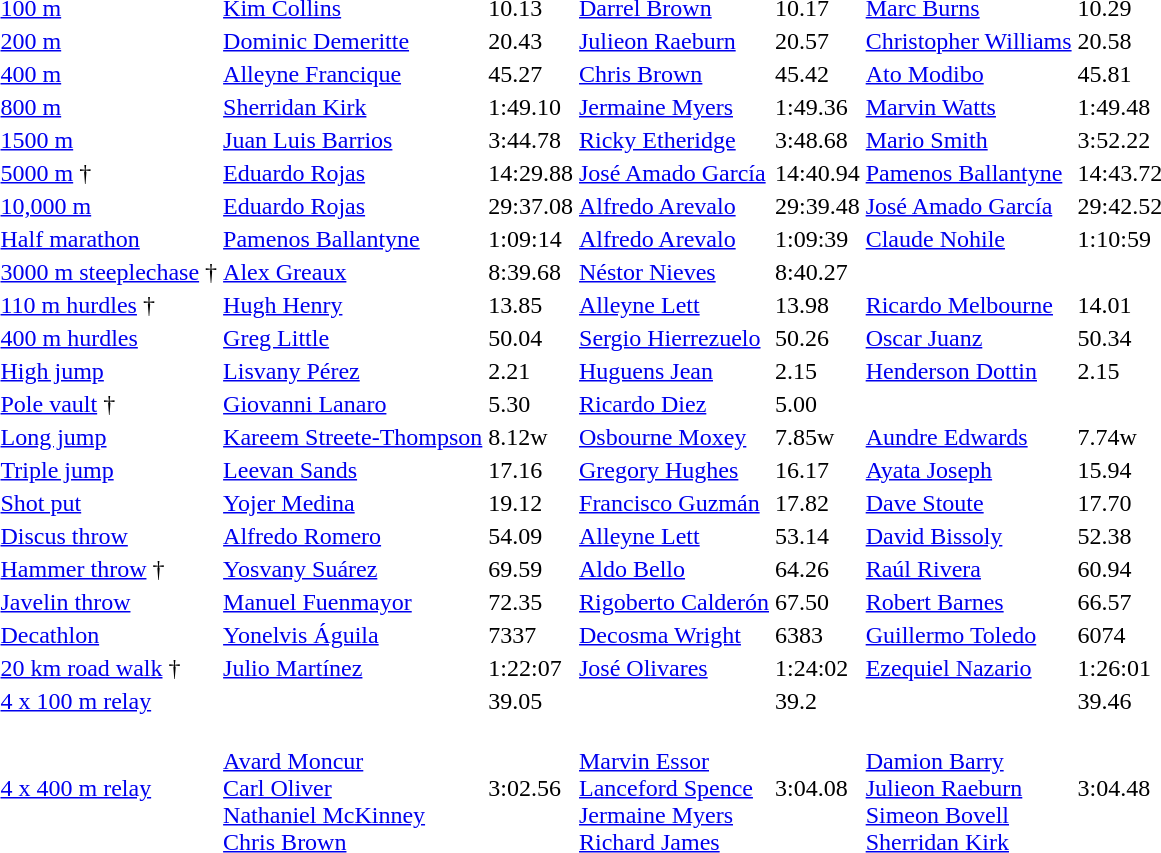<table>
<tr>
<td><a href='#'>100 m</a></td>
<td><a href='#'>Kim Collins</a><br> </td>
<td>10.13</td>
<td><a href='#'>Darrel Brown</a><br> </td>
<td>10.17</td>
<td><a href='#'>Marc Burns</a><br> </td>
<td>10.29</td>
</tr>
<tr>
<td><a href='#'>200 m</a></td>
<td><a href='#'>Dominic Demeritte</a><br> </td>
<td>20.43</td>
<td><a href='#'>Julieon Raeburn</a><br> </td>
<td>20.57</td>
<td><a href='#'>Christopher Williams</a><br> </td>
<td>20.58</td>
</tr>
<tr>
<td><a href='#'>400 m</a></td>
<td><a href='#'>Alleyne Francique</a><br> </td>
<td>45.27</td>
<td><a href='#'>Chris Brown</a><br> </td>
<td>45.42</td>
<td><a href='#'>Ato Modibo</a><br> </td>
<td>45.81</td>
</tr>
<tr>
<td><a href='#'>800 m</a></td>
<td><a href='#'>Sherridan Kirk</a><br> </td>
<td>1:49.10</td>
<td><a href='#'>Jermaine Myers</a><br> </td>
<td>1:49.36</td>
<td><a href='#'>Marvin Watts</a><br> </td>
<td>1:49.48</td>
</tr>
<tr>
<td><a href='#'>1500 m</a></td>
<td><a href='#'>Juan Luis Barrios</a><br> </td>
<td>3:44.78</td>
<td><a href='#'>Ricky Etheridge</a><br> </td>
<td>3:48.68</td>
<td><a href='#'>Mario Smith</a><br> </td>
<td>3:52.22</td>
</tr>
<tr>
<td><a href='#'>5000 m</a> †</td>
<td><a href='#'>Eduardo Rojas</a><br> </td>
<td>14:29.88</td>
<td><a href='#'>José Amado García</a><br> </td>
<td>14:40.94</td>
<td><a href='#'>Pamenos Ballantyne</a><br> </td>
<td>14:43.72</td>
</tr>
<tr>
<td><a href='#'>10,000 m</a></td>
<td><a href='#'>Eduardo Rojas</a><br> </td>
<td>29:37.08</td>
<td><a href='#'>Alfredo Arevalo</a><br> </td>
<td>29:39.48</td>
<td><a href='#'>José Amado García</a><br> </td>
<td>29:42.52</td>
</tr>
<tr>
<td><a href='#'>Half marathon</a></td>
<td><a href='#'>Pamenos Ballantyne</a><br> </td>
<td>1:09:14</td>
<td><a href='#'>Alfredo Arevalo</a><br> </td>
<td>1:09:39</td>
<td><a href='#'>Claude Nohile</a><br> </td>
<td>1:10:59</td>
</tr>
<tr>
<td><a href='#'>3000 m steeplechase</a> †</td>
<td><a href='#'>Alex Greaux</a><br> </td>
<td>8:39.68</td>
<td><a href='#'>Néstor Nieves</a><br> </td>
<td>8:40.27</td>
<td></td>
<td></td>
</tr>
<tr>
<td><a href='#'>110 m hurdles</a> †</td>
<td><a href='#'>Hugh Henry</a><br> </td>
<td>13.85</td>
<td><a href='#'>Alleyne Lett</a><br> </td>
<td>13.98</td>
<td><a href='#'>Ricardo Melbourne</a><br> </td>
<td>14.01</td>
</tr>
<tr>
<td><a href='#'>400 m hurdles</a></td>
<td><a href='#'>Greg Little</a><br> </td>
<td>50.04</td>
<td><a href='#'>Sergio Hierrezuelo</a><br> </td>
<td>50.26</td>
<td><a href='#'>Oscar Juanz</a><br> </td>
<td>50.34</td>
</tr>
<tr>
<td><a href='#'>High jump</a></td>
<td><a href='#'>Lisvany Pérez</a><br> </td>
<td>2.21</td>
<td><a href='#'>Huguens Jean</a><br> </td>
<td>2.15</td>
<td><a href='#'>Henderson Dottin</a><br> </td>
<td>2.15</td>
</tr>
<tr>
<td><a href='#'>Pole vault</a> †</td>
<td><a href='#'>Giovanni Lanaro</a><br> </td>
<td>5.30</td>
<td><a href='#'>Ricardo Diez</a><br> </td>
<td>5.00</td>
<td></td>
<td></td>
</tr>
<tr>
<td><a href='#'>Long jump</a></td>
<td><a href='#'>Kareem Streete-Thompson</a><br> </td>
<td>8.12w</td>
<td><a href='#'>Osbourne Moxey</a><br> </td>
<td>7.85w</td>
<td><a href='#'>Aundre Edwards</a><br> </td>
<td>7.74w</td>
</tr>
<tr>
<td><a href='#'>Triple jump</a></td>
<td><a href='#'>Leevan Sands</a><br> </td>
<td>17.16</td>
<td><a href='#'>Gregory Hughes</a><br> </td>
<td>16.17</td>
<td><a href='#'>Ayata Joseph</a><br> </td>
<td>15.94</td>
</tr>
<tr>
<td><a href='#'>Shot put</a></td>
<td><a href='#'>Yojer Medina</a><br> </td>
<td>19.12</td>
<td><a href='#'>Francisco Guzmán</a><br> </td>
<td>17.82</td>
<td><a href='#'>Dave Stoute</a><br> </td>
<td>17.70</td>
</tr>
<tr>
<td><a href='#'>Discus throw</a></td>
<td><a href='#'>Alfredo Romero</a><br> </td>
<td>54.09</td>
<td><a href='#'>Alleyne Lett</a><br> </td>
<td>53.14</td>
<td><a href='#'>David Bissoly</a><br> </td>
<td>52.38</td>
</tr>
<tr>
<td><a href='#'>Hammer throw</a> †</td>
<td><a href='#'>Yosvany Suárez</a><br> </td>
<td>69.59</td>
<td><a href='#'>Aldo Bello</a><br> </td>
<td>64.26</td>
<td><a href='#'>Raúl Rivera</a><br> </td>
<td>60.94</td>
</tr>
<tr>
<td><a href='#'>Javelin throw</a></td>
<td><a href='#'>Manuel Fuenmayor</a><br> </td>
<td>72.35</td>
<td><a href='#'>Rigoberto Calderón</a><br> </td>
<td>67.50</td>
<td><a href='#'>Robert Barnes</a><br> </td>
<td>66.57</td>
</tr>
<tr>
<td><a href='#'>Decathlon</a></td>
<td><a href='#'>Yonelvis Águila</a><br> </td>
<td>7337</td>
<td><a href='#'>Decosma Wright</a><br> </td>
<td>6383</td>
<td><a href='#'>Guillermo Toledo</a><br> </td>
<td>6074</td>
</tr>
<tr>
<td><a href='#'>20 km road walk</a> † </td>
<td><a href='#'>Julio Martínez</a><br> </td>
<td>1:22:07</td>
<td><a href='#'>José Olivares</a><br> </td>
<td>1:24:02</td>
<td><a href='#'>Ezequiel Nazario</a><br> </td>
<td>1:26:01</td>
</tr>
<tr>
<td><a href='#'>4 x 100 m relay</a></td>
<td></td>
<td>39.05</td>
<td></td>
<td>39.2</td>
<td></td>
<td>39.46</td>
</tr>
<tr>
<td><a href='#'>4 x 400 m relay</a></td>
<td><br><a href='#'>Avard Moncur</a><br><a href='#'>Carl Oliver</a><br><a href='#'>Nathaniel McKinney</a><br><a href='#'>Chris Brown</a></td>
<td>3:02.56</td>
<td><br><a href='#'>Marvin Essor</a><br><a href='#'>Lanceford Spence</a><br><a href='#'>Jermaine Myers</a><br><a href='#'>Richard James</a></td>
<td>3:04.08</td>
<td><br><a href='#'>Damion Barry</a><br><a href='#'>Julieon Raeburn</a><br><a href='#'>Simeon Bovell</a><br><a href='#'>Sherridan Kirk</a></td>
<td>3:04.48</td>
</tr>
</table>
